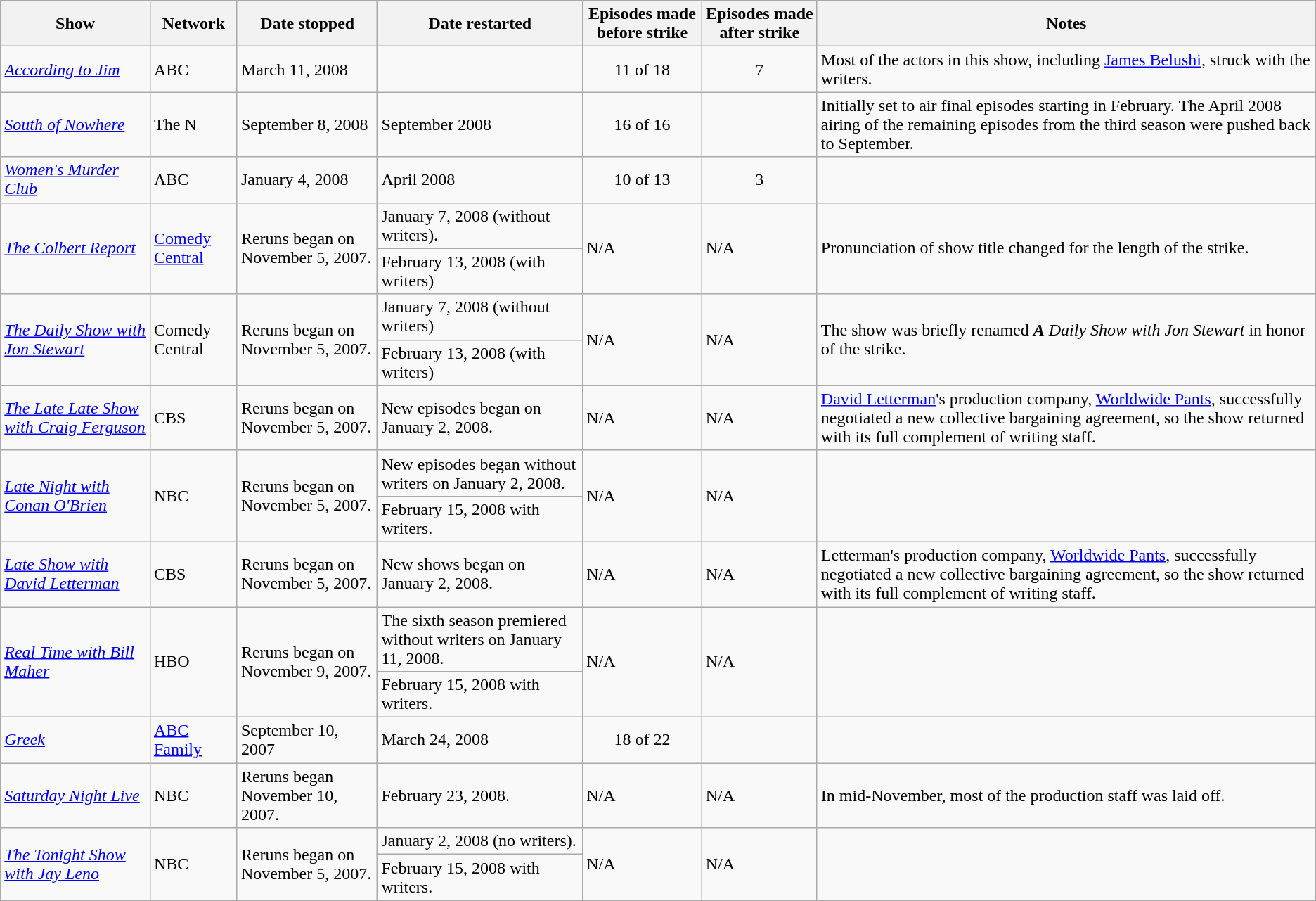<table class="wikitable">
<tr>
<th>Show</th>
<th>Network</th>
<th>Date stopped</th>
<th>Date restarted</th>
<th>Episodes made before strike</th>
<th>Episodes made after strike</th>
<th>Notes</th>
</tr>
<tr>
<td><em><a href='#'>According to Jim</a></em></td>
<td>ABC</td>
<td>March 11, 2008</td>
<td></td>
<td style="text-align:center;">11 of 18</td>
<td style="text-align:center;">7</td>
<td>Most of the actors in this show, including <a href='#'>James Belushi</a>, struck with the writers.</td>
</tr>
<tr>
<td><em><a href='#'>South of Nowhere</a></em></td>
<td>The N</td>
<td>September 8, 2008</td>
<td>September 2008</td>
<td style="text-align:center;">16 of 16</td>
<td></td>
<td>Initially set to air final episodes starting in February. The April 2008 airing of the remaining episodes from the third season were pushed back to September.</td>
</tr>
<tr>
<td><em><a href='#'>Women's Murder Club</a></em></td>
<td>ABC</td>
<td>January 4, 2008</td>
<td>April 2008</td>
<td style="text-align:center;">10 of 13</td>
<td style="text-align:center;">3</td>
<td></td>
</tr>
<tr>
<td rowspan="2"><em><a href='#'>The Colbert Report</a></em></td>
<td rowspan="2"><a href='#'>Comedy Central</a></td>
<td rowspan="2">Reruns began on November 5, 2007.</td>
<td>January 7, 2008 (without writers).</td>
<td rowspan="2">N/A</td>
<td rowspan="2">N/A</td>
<td rowspan="2">Pronunciation of show title changed for the length of the strike.</td>
</tr>
<tr>
<td>February 13, 2008 (with writers)</td>
</tr>
<tr>
<td rowspan="2"><em><a href='#'>The Daily Show with Jon Stewart</a></em></td>
<td rowspan="2">Comedy Central</td>
<td rowspan="2">Reruns began on November 5, 2007.</td>
<td>January 7, 2008 (without writers)</td>
<td rowspan="2">N/A</td>
<td rowspan="2">N/A</td>
<td rowspan="2">The show was briefly renamed <strong><em>A</em></strong> <em>Daily Show with Jon Stewart</em> in honor of the strike.</td>
</tr>
<tr>
<td>February 13, 2008 (with writers)</td>
</tr>
<tr>
<td><em><a href='#'>The Late Late Show with Craig Ferguson</a></em></td>
<td>CBS</td>
<td>Reruns began on November 5, 2007.</td>
<td>New episodes began on January 2, 2008.</td>
<td>N/A</td>
<td>N/A</td>
<td><a href='#'>David Letterman</a>'s production company, <a href='#'>Worldwide Pants</a>, successfully negotiated a new collective bargaining agreement, so the show returned with its full complement of writing staff.</td>
</tr>
<tr>
<td rowspan="2"><em><a href='#'>Late Night with Conan O'Brien</a></em></td>
<td rowspan="2">NBC</td>
<td rowspan="2">Reruns began on November 5, 2007.</td>
<td>New episodes began without writers on January 2, 2008.</td>
<td rowspan="2">N/A</td>
<td rowspan="2">N/A</td>
<td rowspan="2"></td>
</tr>
<tr>
<td>February 15, 2008 with writers.</td>
</tr>
<tr>
<td><em><a href='#'>Late Show with David Letterman</a></em></td>
<td>CBS</td>
<td>Reruns began on November 5, 2007.</td>
<td>New shows began on January 2, 2008.</td>
<td>N/A</td>
<td>N/A</td>
<td>Letterman's production company, <a href='#'>Worldwide Pants</a>, successfully negotiated a new collective bargaining agreement, so the show returned with its full complement of writing staff.</td>
</tr>
<tr>
<td rowspan="2"><em><a href='#'>Real Time with Bill Maher</a></em></td>
<td rowspan="2">HBO</td>
<td rowspan="2">Reruns began on November 9, 2007.</td>
<td>The sixth season premiered without writers on January 11, 2008.</td>
<td rowspan="2">N/A</td>
<td rowspan="2">N/A</td>
<td rowspan="2"></td>
</tr>
<tr>
<td>February 15, 2008 with writers.</td>
</tr>
<tr>
<td><em><a href='#'>Greek</a></em></td>
<td><a href='#'>ABC Family</a></td>
<td>September 10, 2007</td>
<td>March 24, 2008</td>
<td style="text-align:center;">18 of 22</td>
<td></td>
<td></td>
</tr>
<tr>
<td><em><a href='#'>Saturday Night Live</a></em></td>
<td>NBC</td>
<td>Reruns began November 10, 2007.</td>
<td>February 23, 2008.</td>
<td>N/A</td>
<td>N/A</td>
<td>In mid-November, most of the production staff was laid off.</td>
</tr>
<tr>
<td rowspan="2"><em><a href='#'>The Tonight Show with Jay Leno</a></em></td>
<td rowspan="2">NBC</td>
<td rowspan="2">Reruns began on November 5, 2007.</td>
<td>January 2, 2008 (no writers).</td>
<td rowspan="2">N/A</td>
<td rowspan="2">N/A</td>
<td rowspan="2"></td>
</tr>
<tr>
<td>February 15, 2008 with writers.</td>
</tr>
</table>
